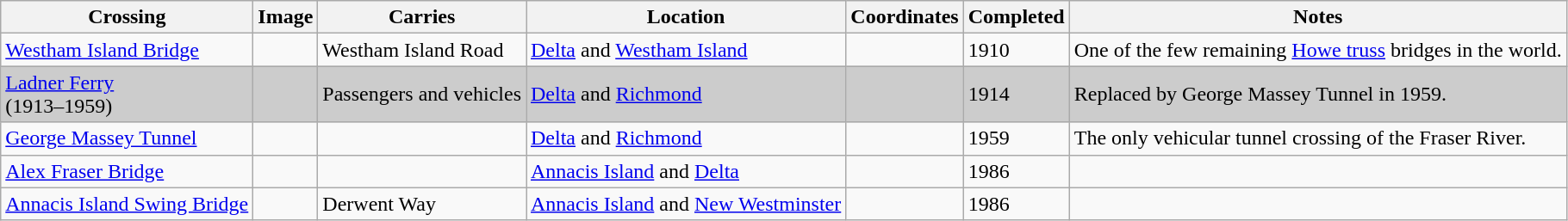<table class=wikitable>
<tr>
<th>Crossing</th>
<th>Image</th>
<th>Carries</th>
<th>Location</th>
<th>Coordinates</th>
<th>Completed</th>
<th>Notes</th>
</tr>
<tr>
<td><a href='#'>Westham Island Bridge</a></td>
<td></td>
<td>Westham Island Road</td>
<td><a href='#'>Delta</a> and <a href='#'>Westham Island</a></td>
<td></td>
<td>1910</td>
<td>One of the few remaining <a href='#'>Howe truss</a> bridges in the world.</td>
</tr>
<tr style="background:#cccccc;">
<td><a href='#'>Ladner Ferry</a><br>(1913–1959)</td>
<td></td>
<td>Passengers and vehicles</td>
<td><a href='#'>Delta</a> and <a href='#'>Richmond</a></td>
<td></td>
<td>1914</td>
<td>Replaced by George Massey Tunnel in 1959.</td>
</tr>
<tr>
<td><a href='#'>George Massey Tunnel</a></td>
<td></td>
<td></td>
<td><a href='#'>Delta</a> and <a href='#'>Richmond</a></td>
<td></td>
<td>1959</td>
<td>The only vehicular tunnel crossing of the Fraser River.</td>
</tr>
<tr>
<td><a href='#'>Alex Fraser Bridge</a></td>
<td></td>
<td></td>
<td><a href='#'>Annacis Island</a> and <a href='#'>Delta</a></td>
<td></td>
<td>1986</td>
<td></td>
</tr>
<tr>
<td><a href='#'>Annacis Island Swing Bridge</a></td>
<td></td>
<td>Derwent Way</td>
<td><a href='#'>Annacis Island</a> and <a href='#'>New Westminster</a></td>
<td></td>
<td>1986</td>
<td></td>
</tr>
</table>
